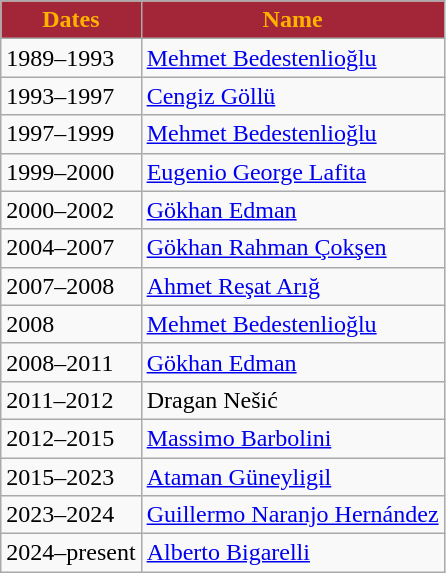<table class="wikitable">
<tr>
<th style="color:#FFB300; background:#A32638;">Dates</th>
<th style="color:#FFB300; background:#A32638;">Name</th>
</tr>
<tr>
<td>1989–1993</td>
<td> <a href='#'>Mehmet Bedestenlioğlu</a></td>
</tr>
<tr>
<td>1993–1997</td>
<td> <a href='#'>Cengiz Göllü</a></td>
</tr>
<tr>
<td>1997–1999</td>
<td> <a href='#'>Mehmet Bedestenlioğlu</a></td>
</tr>
<tr>
<td>1999–2000</td>
<td> <a href='#'>Eugenio George Lafita</a></td>
</tr>
<tr>
<td>2000–2002</td>
<td> <a href='#'>Gökhan Edman</a></td>
</tr>
<tr>
<td>2004–2007</td>
<td> <a href='#'>Gökhan Rahman Çokşen</a></td>
</tr>
<tr>
<td>2007–2008</td>
<td> <a href='#'>Ahmet Reşat Arığ</a></td>
</tr>
<tr>
<td>2008</td>
<td> <a href='#'>Mehmet Bedestenlioğlu</a></td>
</tr>
<tr>
<td>2008–2011</td>
<td> <a href='#'>Gökhan Edman</a></td>
</tr>
<tr>
<td>2011–2012</td>
<td> Dragan Nešić</td>
</tr>
<tr>
<td>2012–2015</td>
<td> <a href='#'>Massimo Barbolini</a></td>
</tr>
<tr>
<td>2015–2023</td>
<td> <a href='#'>Ataman Güneyligil</a></td>
</tr>
<tr>
<td>2023–2024</td>
<td> <a href='#'>Guillermo Naranjo Hernández</a></td>
</tr>
<tr>
<td>2024–present</td>
<td> <a href='#'>Alberto Bigarelli</a></td>
</tr>
</table>
